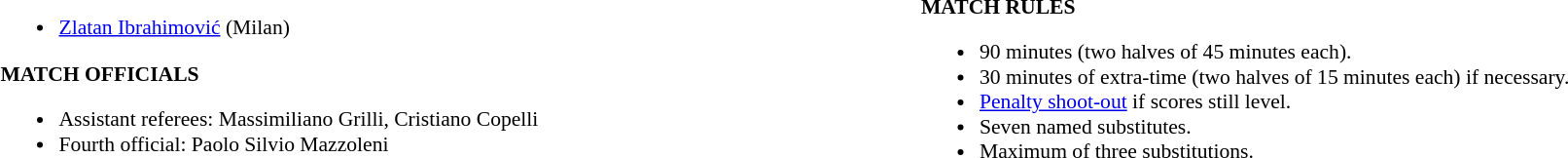<table style="width:100%; font-size:90%">
<tr>
<td style="width:50%; vertical-align:top"><br><ul><li><a href='#'>Zlatan Ibrahimović</a> (Milan)</li></ul><strong>MATCH OFFICIALS</strong><ul><li>Assistant referees: Massimiliano Grilli, Cristiano Copelli</li><li>Fourth official: Paolo Silvio Mazzoleni</li></ul></td>
<td style="width:50%; vertical-align:top"><br><strong>MATCH RULES</strong><ul><li>90 minutes (two halves of 45 minutes each).</li><li>30 minutes of extra-time (two halves of 15 minutes each) if necessary.</li><li><a href='#'>Penalty shoot-out</a> if scores still level.</li><li>Seven named substitutes.</li><li>Maximum of three substitutions.</li></ul></td>
</tr>
</table>
